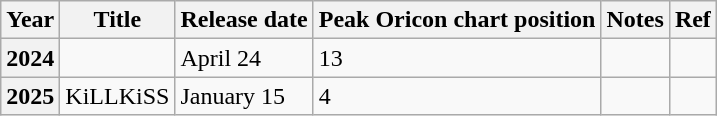<table class="wikitable" text-align: center>
<tr>
<th>Year</th>
<th>Title</th>
<th>Release date</th>
<th>Peak Oricon chart position</th>
<th>Notes</th>
<th>Ref</th>
</tr>
<tr>
<th>2024</th>
<td></td>
<td>April 24</td>
<td>13</td>
<td></td>
<td></td>
</tr>
<tr>
<th>2025</th>
<td>KiLLKiSS</td>
<td>January 15</td>
<td>4</td>
<td></td>
<td></td>
</tr>
</table>
